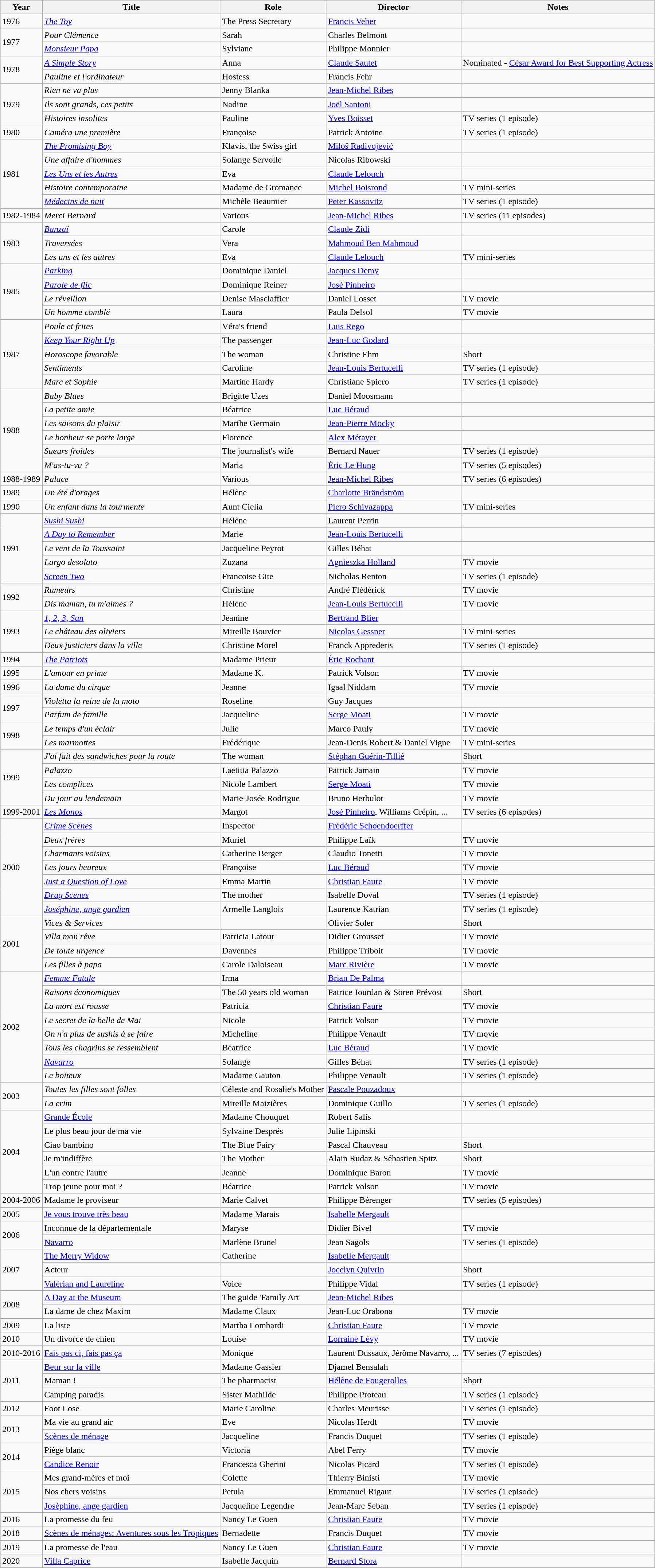<table class="wikitable sortable">
<tr>
<th align="left">Year</th>
<th align="left">Title</th>
<th align="left">Role</th>
<th align="left">Director</th>
<th align="left">Notes</th>
</tr>
<tr>
<td>1976</td>
<td><em><a href='#'>The Toy</a></em></td>
<td>The Press Secretary</td>
<td><a href='#'>Francis Veber</a></td>
<td></td>
</tr>
<tr>
<td rowspan=2>1977</td>
<td><em>Pour Clémence</em></td>
<td>Sarah</td>
<td>Charles Belmont</td>
<td></td>
</tr>
<tr>
<td><em><a href='#'>Monsieur Papa</a></em></td>
<td>Sylviane</td>
<td>Philippe Monnier</td>
<td></td>
</tr>
<tr>
<td rowspan=2>1978</td>
<td><em><a href='#'>A Simple Story</a></em></td>
<td>Anna</td>
<td><a href='#'>Claude Sautet</a></td>
<td>Nominated - <a href='#'>César Award for Best Supporting Actress</a></td>
</tr>
<tr>
<td><em>Pauline et l'ordinateur</em></td>
<td>Hostess</td>
<td>Francis Fehr</td>
<td></td>
</tr>
<tr>
<td rowspan=3>1979</td>
<td><em>Rien ne va plus</em></td>
<td>Jenny Blanka</td>
<td><a href='#'>Jean-Michel Ribes</a></td>
<td></td>
</tr>
<tr>
<td><em>Ils sont grands, ces petits</em></td>
<td>Nadine</td>
<td><a href='#'>Joël Santoni</a></td>
<td></td>
</tr>
<tr>
<td><em>Histoires insolites</em></td>
<td>Pauline</td>
<td><a href='#'>Yves Boisset</a></td>
<td>TV series (1 episode)</td>
</tr>
<tr>
<td>1980</td>
<td><em>Caméra une première</em></td>
<td>Françoise</td>
<td>Patrick Antoine</td>
<td>TV series (1 episode)</td>
</tr>
<tr>
<td rowspan=5>1981</td>
<td><em><a href='#'>The Promising Boy</a></em></td>
<td>Klavis, the Swiss girl</td>
<td><a href='#'>Miloš Radivojević</a></td>
<td></td>
</tr>
<tr>
<td><em>Une affaire d'hommes</em></td>
<td>Solange Servolle</td>
<td>Nicolas Ribowski</td>
<td></td>
</tr>
<tr>
<td><em><a href='#'>Les Uns et les Autres</a></em></td>
<td>Eva</td>
<td><a href='#'>Claude Lelouch</a></td>
<td></td>
</tr>
<tr>
<td><em>Histoire contemporaine</em></td>
<td>Madame de Gromance</td>
<td><a href='#'>Michel Boisrond</a></td>
<td>TV mini-series</td>
</tr>
<tr>
<td><em><a href='#'>Médecins de nuit</a></em></td>
<td>Michèle Beaumier</td>
<td><a href='#'>Peter Kassovitz</a></td>
<td>TV series (1 episode)</td>
</tr>
<tr>
<td>1982-1984</td>
<td><em>Merci Bernard</em></td>
<td>Various</td>
<td><a href='#'>Jean-Michel Ribes</a></td>
<td>TV series (11 episodes)</td>
</tr>
<tr>
<td rowspan=3>1983</td>
<td><em><a href='#'>Banzaï</a></em></td>
<td>Carole</td>
<td><a href='#'>Claude Zidi</a></td>
<td></td>
</tr>
<tr>
<td><em>Traversées</em></td>
<td>Vera</td>
<td><a href='#'>Mahmoud Ben Mahmoud</a></td>
<td></td>
</tr>
<tr>
<td><em>Les uns et les autres</em></td>
<td>Eva</td>
<td><a href='#'>Claude Lelouch</a></td>
<td>TV mini-series</td>
</tr>
<tr>
<td rowspan=4>1985</td>
<td><em><a href='#'>Parking</a></em></td>
<td>Dominique Daniel</td>
<td><a href='#'>Jacques Demy</a></td>
<td></td>
</tr>
<tr>
<td><em><a href='#'>Parole de flic</a></em></td>
<td>Dominique Reiner</td>
<td><a href='#'>José Pinheiro</a></td>
<td></td>
</tr>
<tr>
<td><em>Le réveillon</em></td>
<td>Denise Masclaffier</td>
<td>Daniel Losset</td>
<td>TV movie</td>
</tr>
<tr>
<td><em>Un homme comblé</em></td>
<td>Laura</td>
<td>Paula Delsol</td>
<td>TV movie</td>
</tr>
<tr>
<td rowspan=5>1987</td>
<td><em>Poule et frites</em></td>
<td>Véra's friend</td>
<td><a href='#'>Luis Rego</a></td>
<td></td>
</tr>
<tr>
<td><em><a href='#'>Keep Your Right Up</a></em></td>
<td>The passenger</td>
<td><a href='#'>Jean-Luc Godard</a></td>
<td></td>
</tr>
<tr>
<td><em>Horoscope favorable</em></td>
<td>The woman</td>
<td>Christine Ehm</td>
<td>Short</td>
</tr>
<tr>
<td><em>Sentiments</em></td>
<td>Caroline</td>
<td><a href='#'>Jean-Louis Bertucelli</a></td>
<td>TV series (1 episode)</td>
</tr>
<tr>
<td><em>Marc et Sophie</em></td>
<td>Martine Hardy</td>
<td>Christiane Spiero</td>
<td>TV series (1 episode)</td>
</tr>
<tr>
<td rowspan=6>1988</td>
<td><em>Baby Blues</em></td>
<td>Brigitte Uzes</td>
<td>Daniel Moosmann</td>
<td></td>
</tr>
<tr>
<td><em>La petite amie</em></td>
<td>Béatrice</td>
<td><a href='#'>Luc Béraud</a></td>
<td></td>
</tr>
<tr>
<td><em>Les saisons du plaisir</em></td>
<td>Marthe Germain</td>
<td><a href='#'>Jean-Pierre Mocky</a></td>
<td></td>
</tr>
<tr>
<td><em>Le bonheur se porte large</em></td>
<td>Florence</td>
<td><a href='#'>Alex Métayer</a></td>
<td></td>
</tr>
<tr>
<td><em>Sueurs froides</em></td>
<td>The journalist's wife</td>
<td>Bernard Nauer</td>
<td>TV series (1 episode)</td>
</tr>
<tr>
<td><em>M'as-tu-vu ?</em></td>
<td>Maria</td>
<td><a href='#'>Éric Le Hung</a></td>
<td>TV series (5 episodes)</td>
</tr>
<tr>
<td>1988-1989</td>
<td><em>Palace</em></td>
<td>Various</td>
<td><a href='#'>Jean-Michel Ribes</a></td>
<td>TV series (6 episodes)</td>
</tr>
<tr>
<td>1989</td>
<td><em>Un été d'orages</em></td>
<td>Hélène</td>
<td><a href='#'>Charlotte Brändström</a></td>
<td></td>
</tr>
<tr>
<td>1990</td>
<td><em>Un enfant dans la tourmente</em></td>
<td>Aunt Cielia</td>
<td><a href='#'>Piero Schivazappa</a></td>
<td>TV mini-series</td>
</tr>
<tr>
<td rowspan=5>1991</td>
<td><em><a href='#'>Sushi Sushi</a></em></td>
<td>Hélène</td>
<td>Laurent Perrin</td>
<td></td>
</tr>
<tr>
<td><em><a href='#'>A Day to Remember</a></em></td>
<td>Marie</td>
<td><a href='#'>Jean-Louis Bertucelli</a></td>
<td></td>
</tr>
<tr>
<td><em>Le vent de la Toussaint</em></td>
<td>Jacqueline Peyrot</td>
<td>Gilles Béhat</td>
<td></td>
</tr>
<tr>
<td><em>Largo desolato</em></td>
<td>Zuzana</td>
<td><a href='#'>Agnieszka Holland</a></td>
<td>TV movie</td>
</tr>
<tr>
<td><em><a href='#'>Screen Two</a></em></td>
<td>Francoise Gite</td>
<td>Nicholas Renton</td>
<td>TV series (1 episode)</td>
</tr>
<tr>
<td rowspan=2>1992</td>
<td><em>Rumeurs</em></td>
<td>Christine</td>
<td>André Flédérick</td>
<td>TV movie</td>
</tr>
<tr>
<td><em>Dis maman, tu m'aimes ?</em></td>
<td>Hélène</td>
<td><a href='#'>Jean-Louis Bertucelli</a></td>
<td>TV movie</td>
</tr>
<tr>
<td rowspan=3>1993</td>
<td><em><a href='#'>1, 2, 3, Sun</a></em></td>
<td>Jeanine</td>
<td><a href='#'>Bertrand Blier</a></td>
<td></td>
</tr>
<tr>
<td><em>Le château des oliviers</em></td>
<td>Mireille Bouvier</td>
<td><a href='#'>Nicolas Gessner</a></td>
<td>TV mini-series</td>
</tr>
<tr>
<td><em>Deux justiciers dans la ville</em></td>
<td>Christine Morel</td>
<td>Franck Apprederis</td>
<td>TV series (1 episode)</td>
</tr>
<tr>
<td>1994</td>
<td><em><a href='#'>The Patriots</a></em></td>
<td>Madame Prieur</td>
<td><a href='#'>Éric Rochant</a></td>
<td></td>
</tr>
<tr>
<td>1995</td>
<td><em>L'amour en prime</em></td>
<td>Madame K.</td>
<td>Patrick Volson</td>
<td>TV movie</td>
</tr>
<tr>
<td>1996</td>
<td><em>La dame du cirque</em></td>
<td>Jeanne</td>
<td>Igaal Niddam</td>
<td>TV movie</td>
</tr>
<tr>
<td rowspan=2>1997</td>
<td><em>Violetta la reine de la moto</em></td>
<td>Roseline</td>
<td>Guy Jacques</td>
<td></td>
</tr>
<tr>
<td><em>Parfum de famille</em></td>
<td>Jacqueline</td>
<td><a href='#'>Serge Moati</a></td>
<td>TV movie</td>
</tr>
<tr>
<td rowspan=2>1998</td>
<td><em>Le temps d'un éclair</em></td>
<td>Julie</td>
<td>Marco Pauly</td>
<td>TV movie</td>
</tr>
<tr>
<td><em>Les marmottes</em></td>
<td>Frédérique</td>
<td>Jean-Denis Robert & Daniel Vigne</td>
<td>TV mini-series</td>
</tr>
<tr>
<td rowspan=4>1999</td>
<td><em>J'ai fait des sandwiches pour la route</em></td>
<td>The woman</td>
<td><a href='#'>Stéphan Guérin-Tillié</a></td>
<td>Short</td>
</tr>
<tr>
<td><em>Palazzo</em></td>
<td>Laetitia Palazzo</td>
<td>Patrick Jamain</td>
<td>TV movie</td>
</tr>
<tr>
<td><em>Les complices</em></td>
<td>Nicole Lambert</td>
<td><a href='#'>Serge Moati</a></td>
<td>TV movie</td>
</tr>
<tr>
<td><em>Du jour au lendemain</em></td>
<td>Marie-Josée Rodrigue</td>
<td>Bruno Herbulot</td>
<td>TV movie</td>
</tr>
<tr>
<td>1999-2001</td>
<td><em><a href='#'>Les Monos</a></em></td>
<td>Margot</td>
<td><a href='#'>José Pinheiro</a>, Williams Crépin, ...</td>
<td>TV series (6 episodes)</td>
</tr>
<tr>
<td rowspan=7>2000</td>
<td><em><a href='#'>Crime Scenes</a></em></td>
<td>Inspector</td>
<td><a href='#'>Frédéric Schoendoerffer</a></td>
<td></td>
</tr>
<tr>
<td><em>Deux frères</em></td>
<td>Muriel</td>
<td>Philippe Laïk</td>
<td>TV movie</td>
</tr>
<tr>
<td><em>Charmants voisins</em></td>
<td>Catherine Berger</td>
<td>Claudio Tonetti</td>
<td>TV movie</td>
</tr>
<tr>
<td><em>Les jours heureux</em></td>
<td>Françoise</td>
<td><a href='#'>Luc Béraud</a></td>
<td>TV movie</td>
</tr>
<tr>
<td><em><a href='#'>Just a Question of Love</a></em></td>
<td>Emma Martin</td>
<td><a href='#'>Christian Faure</a></td>
<td>TV movie</td>
</tr>
<tr>
<td><em><a href='#'>Drug Scenes</a></em></td>
<td>The mother</td>
<td>Isabelle Doval</td>
<td>TV series (1 episode)</td>
</tr>
<tr>
<td><em><a href='#'>Joséphine, ange gardien</a></em></td>
<td>Armelle Langlois</td>
<td>Laurence Katrian</td>
<td>TV series (1 episode)</td>
</tr>
<tr>
<td rowspan=4>2001</td>
<td><em>Vices & Services</em></td>
<td></td>
<td>Olivier Soler</td>
<td>Short</td>
</tr>
<tr>
<td><em>Villa mon rêve</em></td>
<td>Patricia Latour</td>
<td>Didier Grousset</td>
<td>TV movie</td>
</tr>
<tr>
<td><em>De toute urgence</em></td>
<td>Davennes</td>
<td>Philippe Triboit</td>
<td>TV movie</td>
</tr>
<tr>
<td><em>Les filles à papa</em></td>
<td>Carole Daloiseau</td>
<td><a href='#'>Marc Rivière</a></td>
<td>TV movie</td>
</tr>
<tr>
<td rowspan=8>2002</td>
<td><em><a href='#'>Femme Fatale</a></em></td>
<td>Irma</td>
<td><a href='#'>Brian De Palma</a></td>
<td></td>
</tr>
<tr>
<td><em>Raisons économiques</em></td>
<td>The 50 years old woman</td>
<td>Patrice Jourdan & Sören Prévost</td>
<td>Short</td>
</tr>
<tr>
<td><em>La mort est rousse</em></td>
<td>Patricia</td>
<td><a href='#'>Christian Faure</a></td>
<td>TV movie</td>
</tr>
<tr>
<td><em>Le secret de la belle de Mai</em></td>
<td>Nicole</td>
<td>Patrick Volson</td>
<td>TV movie</td>
</tr>
<tr>
<td><em>On n'a plus de sushis à se faire</em></td>
<td>Micheline</td>
<td>Philippe Venault</td>
<td>TV movie</td>
</tr>
<tr>
<td><em>Tous les chagrins se ressemblent</em></td>
<td>Béatrice</td>
<td><a href='#'>Luc Béraud</a></td>
<td>TV movie</td>
</tr>
<tr>
<td><em><a href='#'>Navarro</a></em></td>
<td>Solange</td>
<td>Gilles Béhat</td>
<td>TV series (1 episode)</td>
</tr>
<tr>
<td><em>Le boiteux</em></td>
<td>Madame Gauton</td>
<td>Philippe Venault</td>
<td>TV series (1 episode)</td>
</tr>
<tr>
<td rowspan=2>2003</td>
<td><em>Toutes les filles sont folles</em></td>
<td>Céleste and Rosalie's Mother</td>
<td><a href='#'>Pascale Pouzadoux</a></td>
<td></td>
</tr>
<tr>
<td><em>La crim<strong></td>
<td>Mireille Maizières</td>
<td>Dominique Guillo</td>
<td>TV series (1 episode)</td>
</tr>
<tr>
<td rowspan=6>2004</td>
<td></em><a href='#'>Grande École</a><em></td>
<td>Madame Chouquet</td>
<td>Robert Salis</td>
<td></td>
</tr>
<tr>
<td></em>Le plus beau jour de ma vie<em></td>
<td>Sylvaine Després</td>
<td>Julie Lipinski</td>
<td></td>
</tr>
<tr>
<td></em>Ciao bambino<em></td>
<td>The Blue Fairy</td>
<td>Pascal Chauveau</td>
<td>Short</td>
</tr>
<tr>
<td></em>Je m'indiffère<em></td>
<td>The Mother</td>
<td>Alain Rudaz & Sébastien Spitz</td>
<td>Short</td>
</tr>
<tr>
<td></em>L'un contre l'autre<em></td>
<td>Jeanne</td>
<td>Dominique Baron</td>
<td>TV movie</td>
</tr>
<tr>
<td></em>Trop jeune pour moi ?<em></td>
<td>Béatrice</td>
<td>Patrick Volson</td>
<td>TV movie</td>
</tr>
<tr>
<td>2004-2006</td>
<td></em>Madame le proviseur<em></td>
<td>Marie Calvet</td>
<td>Philippe Bérenger</td>
<td>TV series (5 episodes)</td>
</tr>
<tr>
<td>2005</td>
<td></em><a href='#'>Je vous trouve très beau</a><em></td>
<td>Madame Marais</td>
<td><a href='#'>Isabelle Mergault</a></td>
<td></td>
</tr>
<tr>
<td rowspan=2>2006</td>
<td></em>Inconnue de la départementale<em></td>
<td>Maryse</td>
<td>Didier Bivel</td>
<td>TV movie</td>
</tr>
<tr>
<td></em><a href='#'>Navarro</a><em></td>
<td>Marlène Brunel</td>
<td>Jean Sagols</td>
<td>TV series (1 episode)</td>
</tr>
<tr>
<td rowspan=3>2007</td>
<td></em><a href='#'>The Merry Widow</a><em></td>
<td>Catherine</td>
<td><a href='#'>Isabelle Mergault</a></td>
<td></td>
</tr>
<tr>
<td></em>Acteur<em></td>
<td></td>
<td><a href='#'>Jocelyn Quivrin</a></td>
<td>Short</td>
</tr>
<tr>
<td></em><a href='#'>Valérian and Laureline</a><em></td>
<td>Voice</td>
<td>Philippe Vidal</td>
<td>TV series (1 episode)</td>
</tr>
<tr>
<td rowspan=2>2008</td>
<td></em><a href='#'>A Day at the Museum</a><em></td>
<td>The guide 'Family Art'</td>
<td><a href='#'>Jean-Michel Ribes</a></td>
<td></td>
</tr>
<tr>
<td></em>La dame de chez Maxim<em></td>
<td>Madame Claux</td>
<td>Jean-Luc Orabona</td>
<td>TV movie</td>
</tr>
<tr>
<td>2009</td>
<td></em>La liste<em></td>
<td>Martha Lombardi</td>
<td><a href='#'>Christian Faure</a></td>
<td>TV movie</td>
</tr>
<tr>
<td>2010</td>
<td></em>Un divorce de chien<em></td>
<td>Louise</td>
<td><a href='#'>Lorraine Lévy</a></td>
<td>TV movie</td>
</tr>
<tr>
<td>2010-2016</td>
<td></em><a href='#'>Fais pas ci, fais pas ça</a><em></td>
<td>Monique</td>
<td>Laurent Dussaux, Jérôme Navarro, ...</td>
<td>TV series (7 episodes)</td>
</tr>
<tr>
<td rowspan=3>2011</td>
<td></em><a href='#'>Beur sur la ville</a><em></td>
<td>Madame Gassier</td>
<td>Djamel Bensalah</td>
<td></td>
</tr>
<tr>
<td></em>Maman !<em></td>
<td>The pharmacist</td>
<td><a href='#'>Hélène de Fougerolles</a></td>
<td>Short</td>
</tr>
<tr>
<td></em>Camping paradis<em></td>
<td>Sister Mathilde</td>
<td>Philippe Proteau</td>
<td>TV series (1 episode)</td>
</tr>
<tr>
<td>2012</td>
<td></em>Foot Lose<em></td>
<td>Marie Caroline</td>
<td>Charles Meurisse</td>
<td>TV series (1 episode)</td>
</tr>
<tr>
<td rowspan=2>2013</td>
<td></em>Ma vie au grand air<em></td>
<td>Eve</td>
<td>Nicolas Herdt</td>
<td>TV movie</td>
</tr>
<tr>
<td></em><a href='#'>Scènes de ménage</a><em></td>
<td>Jacqueline</td>
<td>Francis Duquet</td>
<td>TV series (1 episode)</td>
</tr>
<tr>
<td rowspan=2>2014</td>
<td></em>Piège blanc<em></td>
<td>Victoria</td>
<td>Abel Ferry</td>
<td>TV movie</td>
</tr>
<tr>
<td></em><a href='#'>Candice Renoir</a><em></td>
<td>Francesca Gherini</td>
<td>Nicolas Picard</td>
<td>TV series (1 episode)</td>
</tr>
<tr>
<td rowspan=3>2015</td>
<td></em>Mes grand-mères et moi<em></td>
<td>Colette</td>
<td>Thierry Binisti</td>
<td>TV movie</td>
</tr>
<tr>
<td></em>Nos chers voisins<em></td>
<td>Petula</td>
<td>Emmanuel Rigaut</td>
<td>TV series (1 episode)</td>
</tr>
<tr>
<td></em><a href='#'>Joséphine, ange gardien</a><em></td>
<td>Jacqueline Legendre</td>
<td>Jean-Marc Seban</td>
<td>TV series (1 episode)</td>
</tr>
<tr>
<td>2016</td>
<td></em>La promesse du feu<em></td>
<td>Nancy Le Guen</td>
<td><a href='#'>Christian Faure</a></td>
<td>TV movie</td>
</tr>
<tr>
<td>2018</td>
<td></em><a href='#'>Scènes de ménages: Aventures sous les Tropiques</a><em></td>
<td>Bernadette</td>
<td>Francis Duquet</td>
<td>TV movie</td>
</tr>
<tr>
<td>2019</td>
<td></em>La promesse de l'eau<em></td>
<td>Nancy Le Guen</td>
<td><a href='#'>Christian Faure</a></td>
<td>TV movie</td>
</tr>
<tr>
<td>2020</td>
<td></em><a href='#'>Villa Caprice</a><em></td>
<td>Isabelle Jacquin</td>
<td><a href='#'>Bernard Stora</a></td>
<td></td>
</tr>
<tr>
</tr>
</table>
